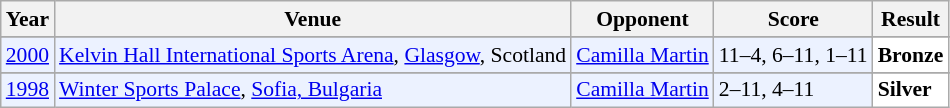<table class="sortable wikitable" style="font-size: 90%;">
<tr>
<th>Year</th>
<th>Venue</th>
<th>Opponent</th>
<th>Score</th>
<th>Result</th>
</tr>
<tr>
</tr>
<tr style="background:#ECF2FF">
<td align="center"><a href='#'>2000</a></td>
<td align="left"><a href='#'>Kelvin Hall International Sports Arena</a>, <a href='#'>Glasgow</a>, Scotland</td>
<td align="left"> <a href='#'>Camilla Martin</a></td>
<td align="left">11–4, 6–11, 1–11</td>
<td style="text-align:left; background:white"> <strong>Bronze</strong></td>
</tr>
<tr>
</tr>
<tr style="background:#ECF2FF">
<td align="center"><a href='#'>1998</a></td>
<td align="left"><a href='#'>Winter Sports Palace</a>, <a href='#'>Sofia, Bulgaria</a></td>
<td align="left"> <a href='#'>Camilla Martin</a></td>
<td align="left">2–11, 4–11</td>
<td style="text-align:left; background:white"> <strong>Silver</strong></td>
</tr>
</table>
